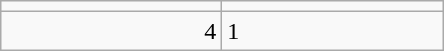<table class="wikitable">
<tr>
<td align="center" width="140"></td>
<td align="center" width="140"></td>
</tr>
<tr>
<td align="right">4</td>
<td>1</td>
</tr>
</table>
